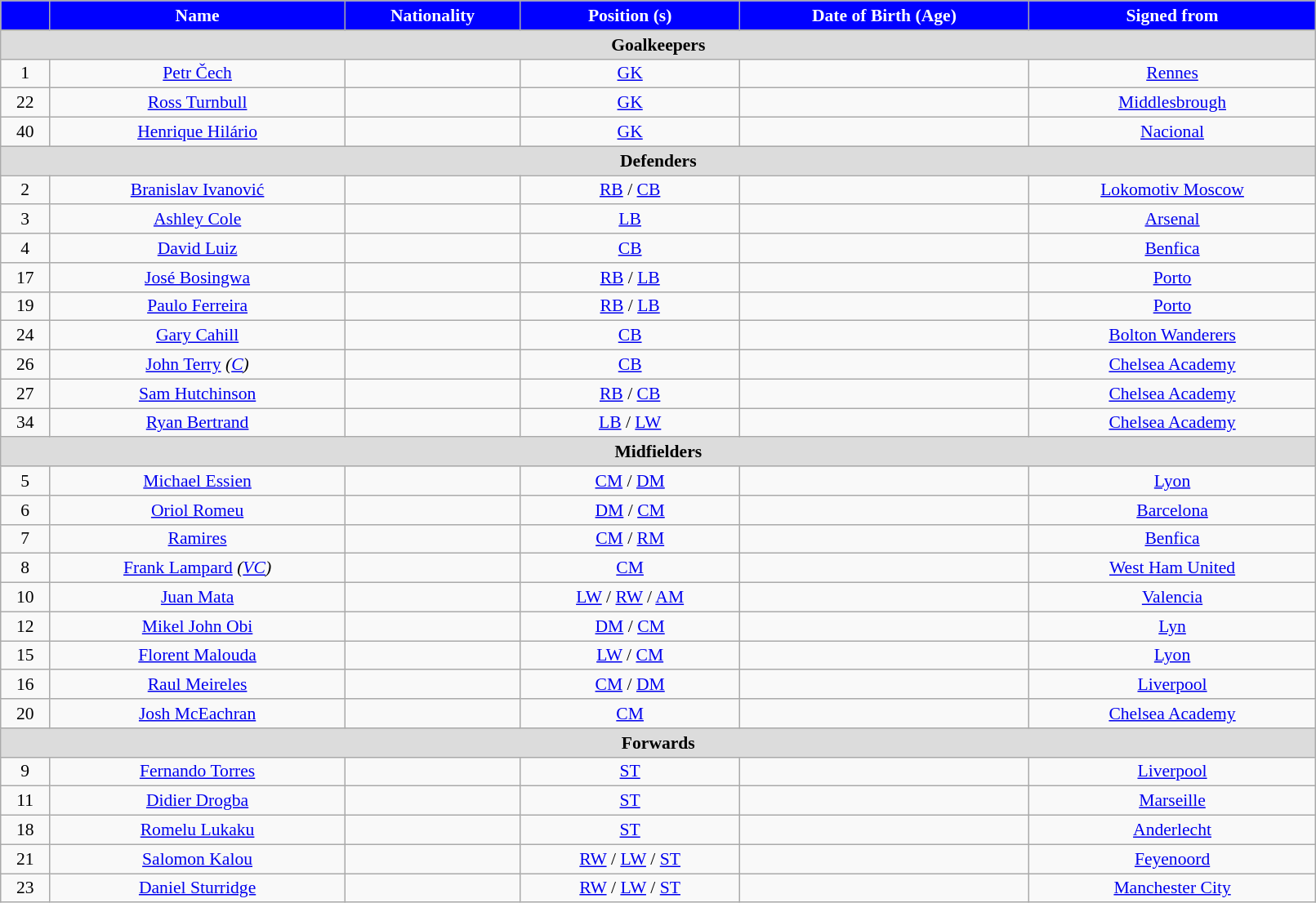<table class="wikitable" style="text-align:center; font-size:90%; width:85%;">
<tr>
<th style="background:#00f; color:white; text-align:center;"></th>
<th style="background:#00f; color:white; text-align:center;">Name</th>
<th style="background:#00f; color:white; text-align:center;">Nationality</th>
<th style="background:#00f; color:white; text-align:center;">Position (s)</th>
<th style="background:#00f; color:white; text-align:center;">Date of Birth (Age)</th>
<th style="background:#00f; color:white; text-align:center;">Signed from</th>
</tr>
<tr>
<th colspan="6" style="background:#dcdcdc; text-align:center;">Goalkeepers</th>
</tr>
<tr>
<td>1</td>
<td><a href='#'>Petr Čech</a></td>
<td></td>
<td><a href='#'>GK</a></td>
<td></td>
<td> <a href='#'>Rennes</a></td>
</tr>
<tr>
<td>22</td>
<td><a href='#'>Ross Turnbull</a></td>
<td></td>
<td><a href='#'>GK</a></td>
<td></td>
<td> <a href='#'>Middlesbrough</a></td>
</tr>
<tr>
<td>40</td>
<td><a href='#'>Henrique Hilário</a></td>
<td></td>
<td><a href='#'>GK</a></td>
<td></td>
<td> <a href='#'>Nacional</a></td>
</tr>
<tr>
<th colspan="6" style="background:#dcdcdc; text-align:center;">Defenders</th>
</tr>
<tr>
<td>2</td>
<td><a href='#'>Branislav Ivanović</a></td>
<td></td>
<td><a href='#'>RB</a> / <a href='#'>CB</a></td>
<td></td>
<td> <a href='#'>Lokomotiv Moscow</a></td>
</tr>
<tr>
<td>3</td>
<td><a href='#'>Ashley Cole</a></td>
<td></td>
<td><a href='#'>LB</a></td>
<td></td>
<td> <a href='#'>Arsenal</a></td>
</tr>
<tr>
<td>4</td>
<td><a href='#'>David Luiz</a></td>
<td></td>
<td><a href='#'>CB</a></td>
<td></td>
<td> <a href='#'>Benfica</a></td>
</tr>
<tr>
<td>17</td>
<td><a href='#'>José Bosingwa</a></td>
<td></td>
<td><a href='#'>RB</a> / <a href='#'>LB</a></td>
<td></td>
<td> <a href='#'>Porto</a></td>
</tr>
<tr>
<td>19</td>
<td><a href='#'>Paulo Ferreira</a></td>
<td></td>
<td><a href='#'>RB</a> / <a href='#'>LB</a></td>
<td></td>
<td> <a href='#'>Porto</a></td>
</tr>
<tr>
<td>24</td>
<td><a href='#'>Gary Cahill</a></td>
<td></td>
<td><a href='#'>CB</a></td>
<td></td>
<td> <a href='#'>Bolton Wanderers</a></td>
</tr>
<tr>
<td>26</td>
<td><a href='#'>John Terry</a> <em>(<a href='#'>C</a>)</em></td>
<td></td>
<td><a href='#'>CB</a></td>
<td></td>
<td> <a href='#'>Chelsea Academy</a></td>
</tr>
<tr>
<td>27</td>
<td><a href='#'>Sam Hutchinson</a></td>
<td></td>
<td><a href='#'>RB</a> / <a href='#'>CB</a></td>
<td></td>
<td> <a href='#'>Chelsea Academy</a></td>
</tr>
<tr>
<td>34</td>
<td><a href='#'>Ryan Bertrand</a></td>
<td></td>
<td><a href='#'>LB</a> / <a href='#'>LW</a></td>
<td></td>
<td> <a href='#'>Chelsea Academy</a></td>
</tr>
<tr>
<th colspan="6" style="background:#dcdcdc; text-align:center;">Midfielders</th>
</tr>
<tr>
<td>5</td>
<td><a href='#'>Michael Essien</a></td>
<td></td>
<td><a href='#'>CM</a> / <a href='#'>DM</a></td>
<td></td>
<td> <a href='#'>Lyon</a></td>
</tr>
<tr>
<td>6</td>
<td><a href='#'>Oriol Romeu</a></td>
<td></td>
<td><a href='#'>DM</a> / <a href='#'>CM</a></td>
<td></td>
<td> <a href='#'>Barcelona</a></td>
</tr>
<tr>
<td>7</td>
<td><a href='#'>Ramires</a></td>
<td></td>
<td><a href='#'>CM</a> / <a href='#'>RM</a></td>
<td></td>
<td> <a href='#'>Benfica</a></td>
</tr>
<tr>
<td>8</td>
<td><a href='#'>Frank Lampard</a> <em>(<a href='#'>VC</a>)</em></td>
<td></td>
<td><a href='#'>CM</a></td>
<td></td>
<td> <a href='#'>West Ham United</a></td>
</tr>
<tr>
<td>10</td>
<td><a href='#'>Juan Mata</a></td>
<td></td>
<td><a href='#'>LW</a> / <a href='#'>RW</a> / <a href='#'>AM</a></td>
<td></td>
<td> <a href='#'>Valencia</a></td>
</tr>
<tr>
<td>12</td>
<td><a href='#'>Mikel John Obi</a></td>
<td></td>
<td><a href='#'>DM</a> / <a href='#'>CM</a></td>
<td></td>
<td> <a href='#'>Lyn</a></td>
</tr>
<tr>
<td>15</td>
<td><a href='#'>Florent Malouda</a></td>
<td></td>
<td><a href='#'>LW</a> / <a href='#'>CM</a></td>
<td></td>
<td> <a href='#'>Lyon</a></td>
</tr>
<tr>
<td>16</td>
<td><a href='#'>Raul Meireles</a></td>
<td></td>
<td><a href='#'>CM</a> / <a href='#'>DM</a></td>
<td></td>
<td> <a href='#'>Liverpool</a></td>
</tr>
<tr>
<td>20</td>
<td><a href='#'>Josh McEachran</a></td>
<td></td>
<td><a href='#'>CM</a></td>
<td></td>
<td> <a href='#'>Chelsea Academy</a></td>
</tr>
<tr>
<th colspan="6" style="background:#dcdcdc; text-align:center;">Forwards</th>
</tr>
<tr>
<td>9</td>
<td><a href='#'>Fernando Torres</a></td>
<td></td>
<td><a href='#'>ST</a></td>
<td></td>
<td> <a href='#'>Liverpool</a></td>
</tr>
<tr>
<td>11</td>
<td><a href='#'>Didier Drogba</a></td>
<td></td>
<td><a href='#'>ST</a></td>
<td></td>
<td> <a href='#'>Marseille</a></td>
</tr>
<tr>
<td>18</td>
<td><a href='#'>Romelu Lukaku</a></td>
<td></td>
<td><a href='#'>ST</a></td>
<td></td>
<td> <a href='#'>Anderlecht</a></td>
</tr>
<tr>
<td>21</td>
<td><a href='#'>Salomon Kalou</a></td>
<td></td>
<td><a href='#'>RW</a> / <a href='#'>LW</a> / <a href='#'>ST</a></td>
<td></td>
<td> <a href='#'>Feyenoord</a></td>
</tr>
<tr>
<td>23</td>
<td><a href='#'>Daniel Sturridge</a></td>
<td></td>
<td><a href='#'>RW</a> / <a href='#'>LW</a> / <a href='#'>ST</a></td>
<td></td>
<td> <a href='#'>Manchester City</a></td>
</tr>
</table>
